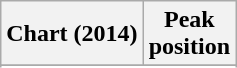<table class="wikitable sortable plainrowheaders" style="text-align:center">
<tr>
<th scope="col">Chart (2014)</th>
<th scope="col">Peak<br>position</th>
</tr>
<tr>
</tr>
<tr>
</tr>
<tr>
</tr>
</table>
